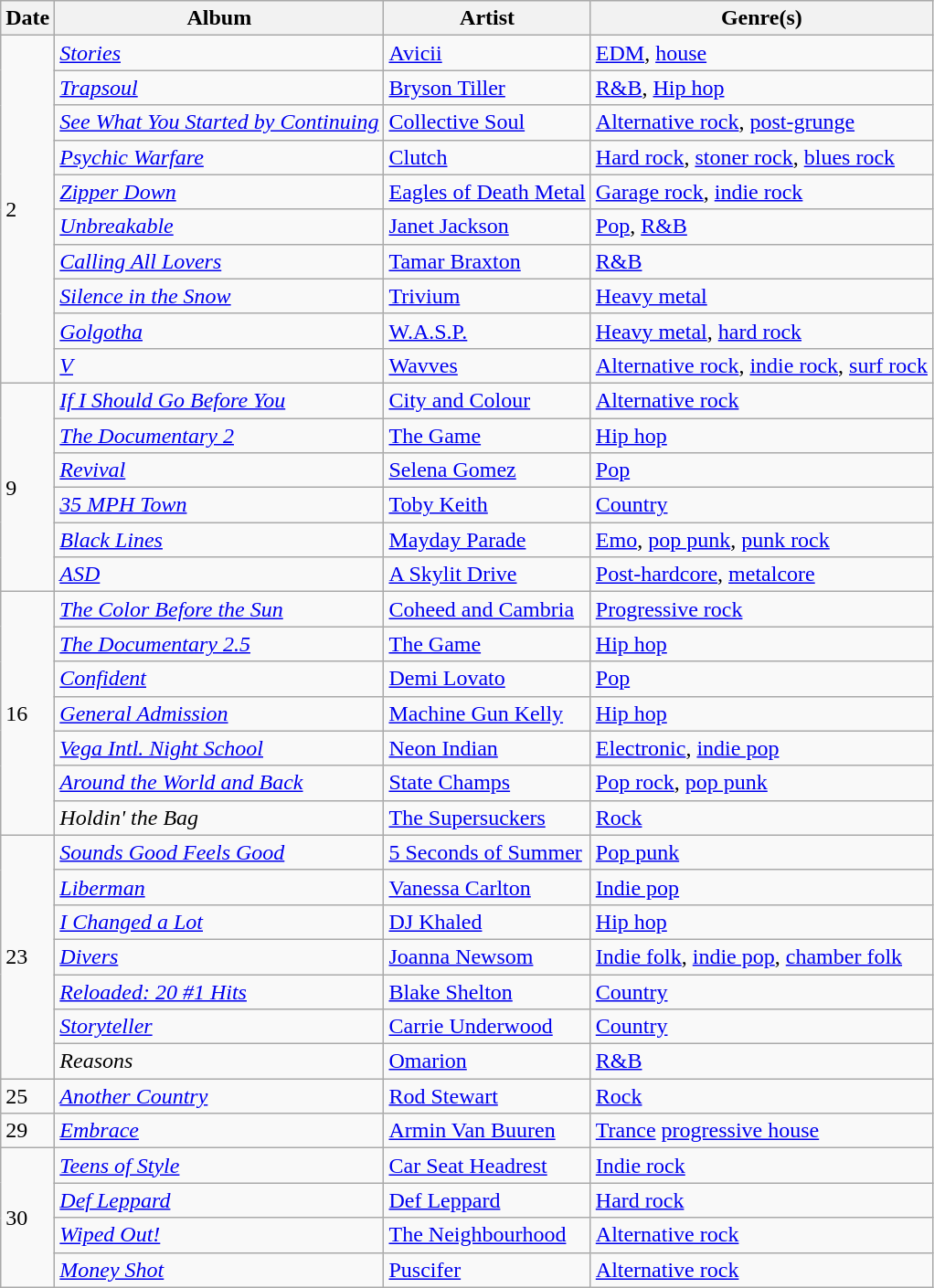<table class="wikitable" style="text-align: left;">
<tr>
<th>Date</th>
<th>Album</th>
<th>Artist</th>
<th>Genre(s)</th>
</tr>
<tr>
<td rowspan="10">2</td>
<td><em><a href='#'>Stories</a></em></td>
<td><a href='#'>Avicii</a></td>
<td><a href='#'>EDM</a>, <a href='#'>house</a></td>
</tr>
<tr>
<td><em><a href='#'>Trapsoul</a></em></td>
<td><a href='#'>Bryson Tiller</a></td>
<td><a href='#'>R&B</a>, <a href='#'>Hip hop</a></td>
</tr>
<tr>
<td><em><a href='#'>See What You Started by Continuing</a></em></td>
<td><a href='#'>Collective Soul</a></td>
<td><a href='#'>Alternative rock</a>, <a href='#'>post-grunge</a></td>
</tr>
<tr>
<td><em><a href='#'>Psychic Warfare</a></em></td>
<td><a href='#'>Clutch</a></td>
<td><a href='#'>Hard rock</a>, <a href='#'>stoner rock</a>, <a href='#'>blues rock</a></td>
</tr>
<tr>
<td><em><a href='#'>Zipper Down</a></em></td>
<td><a href='#'>Eagles of Death Metal</a></td>
<td><a href='#'>Garage rock</a>, <a href='#'>indie rock</a></td>
</tr>
<tr>
<td><em><a href='#'>Unbreakable</a></em></td>
<td><a href='#'>Janet Jackson</a></td>
<td><a href='#'>Pop</a>, <a href='#'>R&B</a></td>
</tr>
<tr>
<td><em><a href='#'>Calling All Lovers</a></em></td>
<td><a href='#'>Tamar Braxton</a></td>
<td><a href='#'>R&B</a></td>
</tr>
<tr>
<td><em><a href='#'>Silence in the Snow</a></em></td>
<td><a href='#'>Trivium</a></td>
<td><a href='#'>Heavy metal</a></td>
</tr>
<tr>
<td><em><a href='#'>Golgotha</a></em></td>
<td><a href='#'>W.A.S.P.</a></td>
<td><a href='#'>Heavy metal</a>, <a href='#'>hard rock</a></td>
</tr>
<tr>
<td><em><a href='#'>V</a></em></td>
<td><a href='#'>Wavves</a></td>
<td><a href='#'>Alternative rock</a>, <a href='#'>indie rock</a>, <a href='#'>surf rock</a></td>
</tr>
<tr>
<td rowspan="6">9</td>
<td><em><a href='#'>If I Should Go Before You</a></em></td>
<td><a href='#'>City and Colour</a></td>
<td><a href='#'>Alternative rock</a></td>
</tr>
<tr>
<td><em><a href='#'>The Documentary 2</a></em></td>
<td><a href='#'>The Game</a></td>
<td><a href='#'>Hip hop</a></td>
</tr>
<tr>
<td><em><a href='#'>Revival</a></em></td>
<td><a href='#'>Selena Gomez</a></td>
<td><a href='#'>Pop</a></td>
</tr>
<tr>
<td><em><a href='#'>35 MPH Town</a></em></td>
<td><a href='#'>Toby Keith</a></td>
<td><a href='#'>Country</a></td>
</tr>
<tr>
<td><em><a href='#'>Black Lines</a></em></td>
<td><a href='#'>Mayday Parade</a></td>
<td><a href='#'>Emo</a>, <a href='#'>pop punk</a>, <a href='#'>punk rock</a></td>
</tr>
<tr>
<td><em><a href='#'>ASD</a></em></td>
<td><a href='#'>A Skylit Drive</a></td>
<td><a href='#'>Post-hardcore</a>, <a href='#'>metalcore</a></td>
</tr>
<tr>
<td rowspan="7">16</td>
<td><em><a href='#'>The Color Before the Sun</a></em></td>
<td><a href='#'>Coheed and Cambria</a></td>
<td><a href='#'>Progressive rock</a></td>
</tr>
<tr>
<td><em><a href='#'>The Documentary 2.5</a></em></td>
<td><a href='#'>The Game</a></td>
<td><a href='#'>Hip hop</a></td>
</tr>
<tr>
<td><em><a href='#'>Confident</a></em></td>
<td><a href='#'>Demi Lovato</a></td>
<td><a href='#'>Pop</a></td>
</tr>
<tr>
<td><em><a href='#'>General Admission</a></em></td>
<td><a href='#'>Machine Gun Kelly</a></td>
<td><a href='#'>Hip hop</a></td>
</tr>
<tr>
<td><em><a href='#'>Vega Intl. Night School</a></em></td>
<td><a href='#'>Neon Indian</a></td>
<td><a href='#'>Electronic</a>, <a href='#'>indie pop</a></td>
</tr>
<tr>
<td><em><a href='#'>Around the World and Back</a></em></td>
<td><a href='#'>State Champs</a></td>
<td><a href='#'>Pop rock</a>, <a href='#'>pop punk</a></td>
</tr>
<tr>
<td><em>Holdin' the Bag</em></td>
<td><a href='#'>The Supersuckers</a></td>
<td><a href='#'>Rock</a></td>
</tr>
<tr>
<td rowspan="7">23</td>
<td><em><a href='#'>Sounds Good Feels Good</a></em></td>
<td><a href='#'>5 Seconds of Summer</a></td>
<td><a href='#'>Pop punk</a></td>
</tr>
<tr>
<td><em><a href='#'>Liberman</a></em></td>
<td><a href='#'>Vanessa Carlton</a></td>
<td><a href='#'>Indie pop</a></td>
</tr>
<tr>
<td><em><a href='#'>I Changed a Lot</a></em></td>
<td><a href='#'>DJ Khaled</a></td>
<td><a href='#'>Hip hop</a></td>
</tr>
<tr>
<td><em><a href='#'>Divers</a></em></td>
<td><a href='#'>Joanna Newsom</a></td>
<td><a href='#'>Indie folk</a>, <a href='#'>indie pop</a>, <a href='#'>chamber folk</a></td>
</tr>
<tr>
<td><em><a href='#'>Reloaded: 20 #1 Hits</a></em></td>
<td><a href='#'>Blake Shelton</a></td>
<td><a href='#'>Country</a></td>
</tr>
<tr>
<td><em><a href='#'>Storyteller</a></em></td>
<td><a href='#'>Carrie Underwood</a></td>
<td><a href='#'>Country</a></td>
</tr>
<tr>
<td><em>Reasons</em></td>
<td><a href='#'>Omarion</a></td>
<td><a href='#'>R&B</a></td>
</tr>
<tr>
<td>25</td>
<td><em><a href='#'>Another Country</a></em></td>
<td><a href='#'>Rod Stewart</a></td>
<td><a href='#'>Rock</a></td>
</tr>
<tr>
<td>29</td>
<td><em><a href='#'>Embrace</a></em></td>
<td><a href='#'>Armin Van Buuren</a></td>
<td><a href='#'>Trance</a> <a href='#'>progressive house</a></td>
</tr>
<tr>
<td rowspan="4">30</td>
<td><em><a href='#'>Teens of Style</a></em></td>
<td><a href='#'>Car Seat Headrest</a></td>
<td><a href='#'>Indie rock</a></td>
</tr>
<tr>
<td><em><a href='#'>Def Leppard</a></em></td>
<td><a href='#'>Def Leppard</a></td>
<td><a href='#'>Hard rock</a></td>
</tr>
<tr>
<td><em><a href='#'>Wiped Out!</a></em></td>
<td><a href='#'>The Neighbourhood</a></td>
<td><a href='#'>Alternative rock</a></td>
</tr>
<tr>
<td><em><a href='#'>Money Shot</a></em></td>
<td><a href='#'>Puscifer</a></td>
<td><a href='#'>Alternative rock</a></td>
</tr>
</table>
